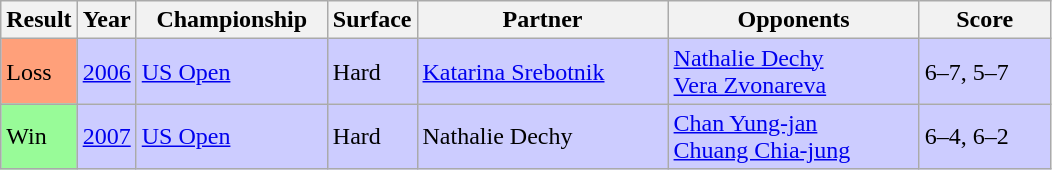<table class="sortable wikitable">
<tr>
<th>Result</th>
<th>Year</th>
<th style="width:120px">Championship</th>
<th>Surface</th>
<th style="width:160px">Partner</th>
<th style="width:160px">Opponents</th>
<th style="width:80px"  class="unsortable">Score</th>
</tr>
<tr bgcolor=ccccff>
<td style="background:#ffa07a;">Loss</td>
<td><a href='#'>2006</a></td>
<td><a href='#'>US Open</a></td>
<td>Hard</td>
<td> <a href='#'>Katarina Srebotnik</a></td>
<td> <a href='#'>Nathalie Dechy</a><br> <a href='#'>Vera Zvonareva</a></td>
<td>6–7, 5–7</td>
</tr>
<tr bgcolor=ccccff>
<td style="background:#98fb98;">Win</td>
<td><a href='#'>2007</a></td>
<td><a href='#'>US Open</a></td>
<td>Hard</td>
<td> Nathalie Dechy</td>
<td> <a href='#'>Chan Yung-jan</a><br> <a href='#'>Chuang Chia-jung</a></td>
<td>6–4, 6–2</td>
</tr>
</table>
